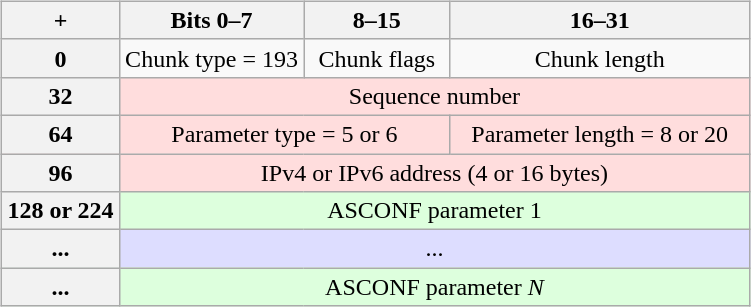<table align="right" width="40%">
<tr>
<td><br><table class="wikitable" style="margin: 0 auto; text-align: center; white-space: nowrap">
<tr>
<th>+</th>
<th colspan="8" width="25%">Bits 0–7</th>
<th colspan="8" width="25%">8–15</th>
<th colspan="16" width="50%">16–31</th>
</tr>
<tr>
<th>0</th>
<td colspan="8">Chunk type = 193</td>
<td colspan="8">Chunk flags</td>
<td colspan="16">Chunk length</td>
</tr>
<tr bgcolor="FFDDDD">
<th>32</th>
<td colspan="32">Sequence number</td>
</tr>
<tr bgcolor="FFDDDD">
<th>64</th>
<td colspan="16">Parameter type = 5 or 6</td>
<td colspan="16">Parameter length = 8 or 20</td>
</tr>
<tr bgcolor="FFDDDD">
<th>96</th>
<td colspan="32">IPv4 or IPv6 address (4 or 16 bytes)</td>
</tr>
<tr bgcolor="DDFFDD">
<th>128 or 224</th>
<td colspan="32">ASCONF parameter 1</td>
</tr>
<tr bgcolor="DDDDFF">
<th>...</th>
<td colspan="32">...</td>
</tr>
<tr bgcolor="DDFFDD">
<th>...</th>
<td colspan="32">ASCONF parameter <em>N</em></td>
</tr>
</table>
</td>
</tr>
</table>
